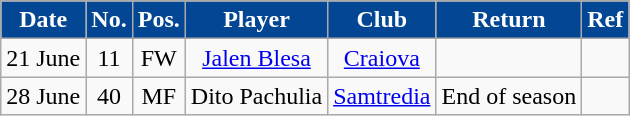<table class="wikitable plainrowheaders sortable" sortable" style="text-align:center">
<tr>
<th scope="col" style="background-color:#034694;color:white">Date</th>
<th scope="col" style="background-color:#034694;color:white">No.</th>
<th scope="col" style="background-color:#034694;color:white">Pos.</th>
<th scope="col" style="background-color:#034694;color:white">Player</th>
<th scope="col" style="background-color:#034694;color:white">Club</th>
<th scope="col" style="background-color:#034694;color:white">Return</th>
<th scope="col" class="unsortable" style="background-color:#034694;color:white">Ref</th>
</tr>
<tr>
<td>21 June</td>
<td>11</td>
<td>FW</td>
<td> <a href='#'>Jalen Blesa</a></td>
<td> <a href='#'>Craiova</a></td>
<td></td>
<td></td>
</tr>
<tr>
<td>28 June</td>
<td>40</td>
<td>MF</td>
<td align=left> Dito Pachulia</td>
<td align=left> <a href='#'>Samtredia</a></td>
<td>End of season</td>
<td></td>
</tr>
</table>
